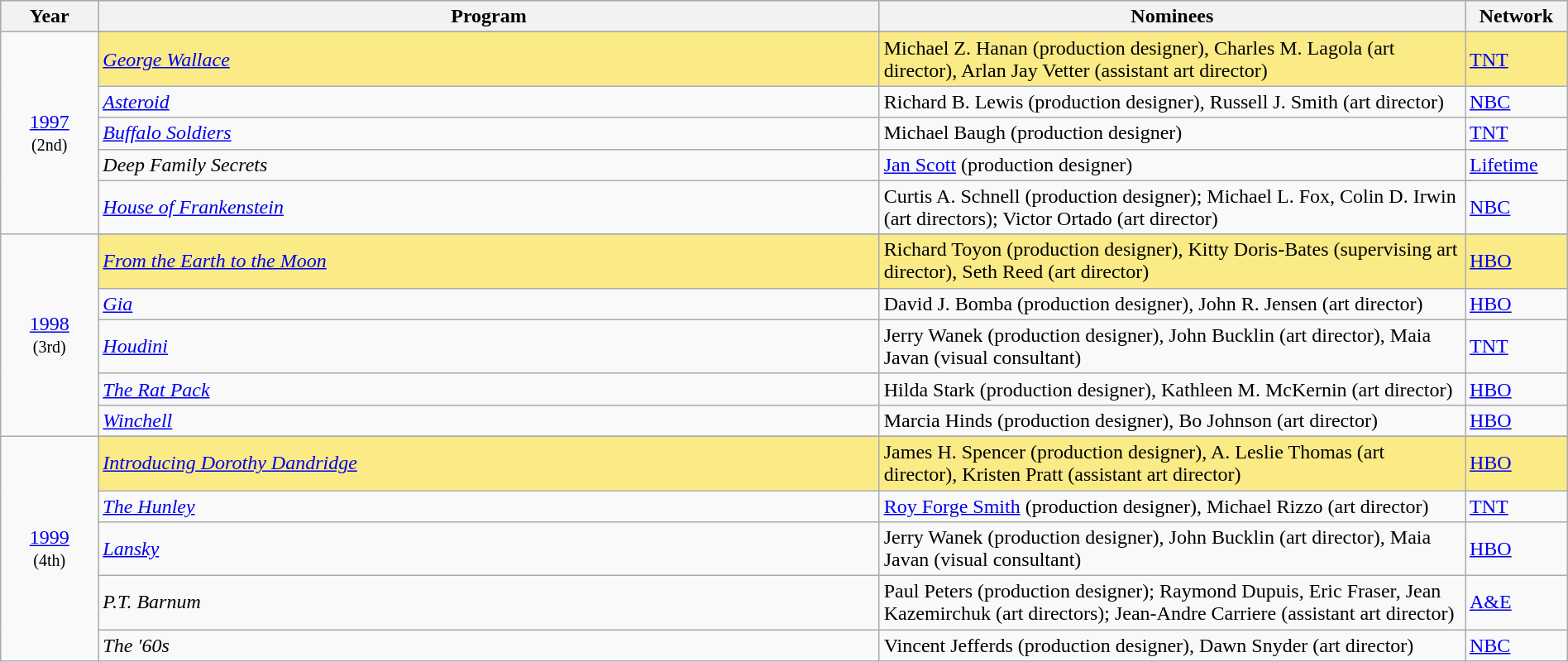<table class="wikitable" style="width:100%">
<tr bgcolor="#bebebe">
<th width="5%">Year</th>
<th width="40%">Program</th>
<th width="30%">Nominees</th>
<th width="5%">Network</th>
</tr>
<tr>
<td rowspan=6 style="text-align:center"><a href='#'>1997</a><br><small>(2nd)</small><br></td>
</tr>
<tr style="background:#FAEB86">
<td><em><a href='#'>George Wallace</a></em></td>
<td>Michael Z. Hanan (production designer), Charles M. Lagola (art director), Arlan Jay Vetter (assistant art director)</td>
<td><a href='#'>TNT</a></td>
</tr>
<tr>
<td><em><a href='#'>Asteroid</a></em></td>
<td>Richard B. Lewis (production designer), Russell J. Smith (art director)</td>
<td><a href='#'>NBC</a></td>
</tr>
<tr>
<td><em><a href='#'>Buffalo Soldiers</a></em></td>
<td>Michael Baugh (production designer)</td>
<td><a href='#'>TNT</a></td>
</tr>
<tr>
<td><em>Deep Family Secrets</em></td>
<td><a href='#'>Jan Scott</a> (production designer)</td>
<td><a href='#'>Lifetime</a></td>
</tr>
<tr>
<td><em><a href='#'>House of Frankenstein</a></em></td>
<td>Curtis A. Schnell (production designer); Michael L. Fox, Colin D. Irwin (art directors); Victor Ortado (art director)</td>
<td><a href='#'>NBC</a></td>
</tr>
<tr>
<td rowspan=6 style="text-align:center"><a href='#'>1998</a><br><small>(3rd)</small><br></td>
</tr>
<tr style="background:#FAEB86">
<td><em><a href='#'>From the Earth to the Moon</a></em></td>
<td>Richard Toyon (production designer), Kitty Doris-Bates (supervising art director), Seth Reed (art director)</td>
<td><a href='#'>HBO</a></td>
</tr>
<tr>
<td><em><a href='#'>Gia</a></em></td>
<td>David J. Bomba (production designer), John R. Jensen (art director)</td>
<td><a href='#'>HBO</a></td>
</tr>
<tr>
<td><em><a href='#'>Houdini</a></em></td>
<td>Jerry Wanek (production designer), John Bucklin (art director), Maia Javan (visual consultant)</td>
<td><a href='#'>TNT</a></td>
</tr>
<tr>
<td><em><a href='#'>The Rat Pack</a></em></td>
<td>Hilda Stark (production designer), Kathleen M. McKernin (art director)</td>
<td><a href='#'>HBO</a></td>
</tr>
<tr>
<td><em><a href='#'>Winchell</a></em></td>
<td>Marcia Hinds (production designer), Bo Johnson (art director)</td>
<td><a href='#'>HBO</a></td>
</tr>
<tr>
<td rowspan=6 style="text-align:center"><a href='#'>1999</a><br><small>(4th)</small><br></td>
</tr>
<tr style="background:#FAEB86">
<td><em><a href='#'>Introducing Dorothy Dandridge</a></em></td>
<td>James H. Spencer (production designer), A. Leslie Thomas (art director), Kristen Pratt (assistant art director)</td>
<td><a href='#'>HBO</a></td>
</tr>
<tr>
<td><em><a href='#'>The Hunley</a></em></td>
<td><a href='#'>Roy Forge Smith</a> (production designer), Michael Rizzo (art director)</td>
<td><a href='#'>TNT</a></td>
</tr>
<tr>
<td><em><a href='#'>Lansky</a></em></td>
<td>Jerry Wanek (production designer), John Bucklin (art director), Maia Javan (visual consultant)</td>
<td><a href='#'>HBO</a></td>
</tr>
<tr>
<td><em>P.T. Barnum</em></td>
<td>Paul Peters (production designer); Raymond Dupuis, Eric Fraser, Jean Kazemirchuk (art directors); Jean-Andre Carriere (assistant art director)</td>
<td><a href='#'>A&E</a></td>
</tr>
<tr>
<td><em>The '60s</em></td>
<td>Vincent Jefferds (production designer), Dawn Snyder (art director)</td>
<td><a href='#'>NBC</a></td>
</tr>
</table>
